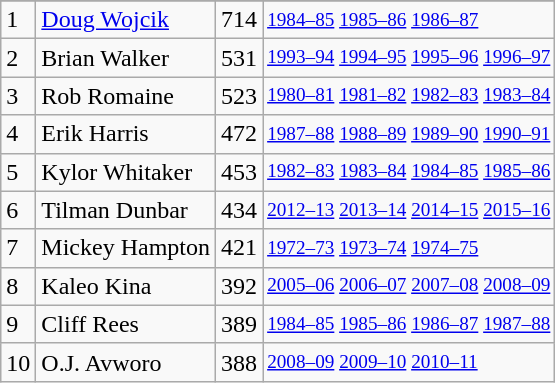<table class="wikitable">
<tr>
</tr>
<tr>
<td>1</td>
<td><a href='#'>Doug Wojcik</a></td>
<td>714</td>
<td style="font-size:80%;"><a href='#'>1984–85</a> <a href='#'>1985–86</a> <a href='#'>1986–87</a></td>
</tr>
<tr>
<td>2</td>
<td>Brian Walker</td>
<td>531</td>
<td style="font-size:80%;"><a href='#'>1993–94</a> <a href='#'>1994–95</a> <a href='#'>1995–96</a> <a href='#'>1996–97</a></td>
</tr>
<tr>
<td>3</td>
<td>Rob Romaine</td>
<td>523</td>
<td style="font-size:80%;"><a href='#'>1980–81</a> <a href='#'>1981–82</a> <a href='#'>1982–83</a> <a href='#'>1983–84</a></td>
</tr>
<tr>
<td>4</td>
<td>Erik Harris</td>
<td>472</td>
<td style="font-size:80%;"><a href='#'>1987–88</a> <a href='#'>1988–89</a> <a href='#'>1989–90</a> <a href='#'>1990–91</a></td>
</tr>
<tr>
<td>5</td>
<td>Kylor Whitaker</td>
<td>453</td>
<td style="font-size:80%;"><a href='#'>1982–83</a> <a href='#'>1983–84</a> <a href='#'>1984–85</a> <a href='#'>1985–86</a></td>
</tr>
<tr>
<td>6</td>
<td>Tilman Dunbar</td>
<td>434</td>
<td style="font-size:80%;"><a href='#'>2012–13</a> <a href='#'>2013–14</a> <a href='#'>2014–15</a> <a href='#'>2015–16</a></td>
</tr>
<tr>
<td>7</td>
<td>Mickey Hampton</td>
<td>421</td>
<td style="font-size:80%;"><a href='#'>1972–73</a> <a href='#'>1973–74</a> <a href='#'>1974–75</a></td>
</tr>
<tr>
<td>8</td>
<td>Kaleo Kina</td>
<td>392</td>
<td style="font-size:80%;"><a href='#'>2005–06</a> <a href='#'>2006–07</a> <a href='#'>2007–08</a> <a href='#'>2008–09</a></td>
</tr>
<tr>
<td>9</td>
<td>Cliff Rees</td>
<td>389</td>
<td style="font-size:80%;"><a href='#'>1984–85</a> <a href='#'>1985–86</a> <a href='#'>1986–87</a> <a href='#'>1987–88</a></td>
</tr>
<tr>
<td>10</td>
<td>O.J. Avworo</td>
<td>388</td>
<td style="font-size:80%;"><a href='#'>2008–09</a> <a href='#'>2009–10</a> <a href='#'>2010–11</a></td>
</tr>
</table>
